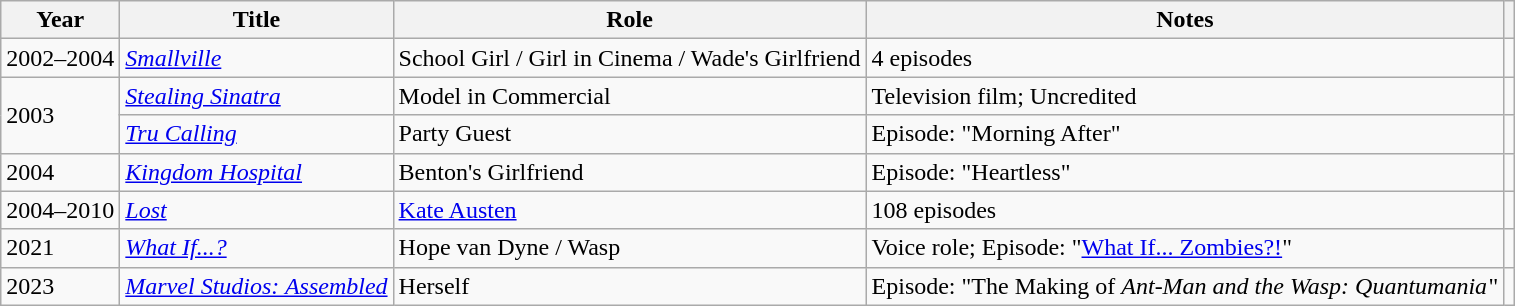<table class="wikitable sortable">
<tr>
<th>Year</th>
<th>Title</th>
<th>Role</th>
<th class="unsortable">Notes</th>
<th scope="col" class="unsortable"></th>
</tr>
<tr>
<td>2002–2004</td>
<td><em><a href='#'>Smallville</a></em></td>
<td>School Girl / Girl in Cinema / Wade's Girlfriend</td>
<td>4 episodes</td>
<td align="center"></td>
</tr>
<tr>
<td rowspan=2>2003</td>
<td><em><a href='#'>Stealing Sinatra</a></em></td>
<td>Model in Commercial</td>
<td>Television film; Uncredited</td>
<td align="center"></td>
</tr>
<tr>
<td><em><a href='#'>Tru Calling</a></em></td>
<td>Party Guest</td>
<td>Episode: "Morning After"</td>
<td align="center"></td>
</tr>
<tr>
<td>2004</td>
<td><em><a href='#'>Kingdom Hospital</a></em></td>
<td>Benton's Girlfriend</td>
<td>Episode: "Heartless"</td>
<td align="center"></td>
</tr>
<tr>
<td>2004–2010</td>
<td><em><a href='#'>Lost</a></em></td>
<td><a href='#'>Kate Austen</a></td>
<td>108 episodes</td>
<td align="center"></td>
</tr>
<tr>
<td>2021</td>
<td><em><a href='#'>What If...?</a></em></td>
<td>Hope van Dyne / Wasp</td>
<td>Voice role; Episode: "<a href='#'>What If... Zombies?!</a>"</td>
<td align="center"></td>
</tr>
<tr>
<td>2023</td>
<td><em><a href='#'>Marvel Studios: Assembled</a></em></td>
<td>Herself</td>
<td>Episode: "The Making of <em>Ant-Man and the Wasp: Quantumania</em> "</td>
<td></td>
</tr>
</table>
